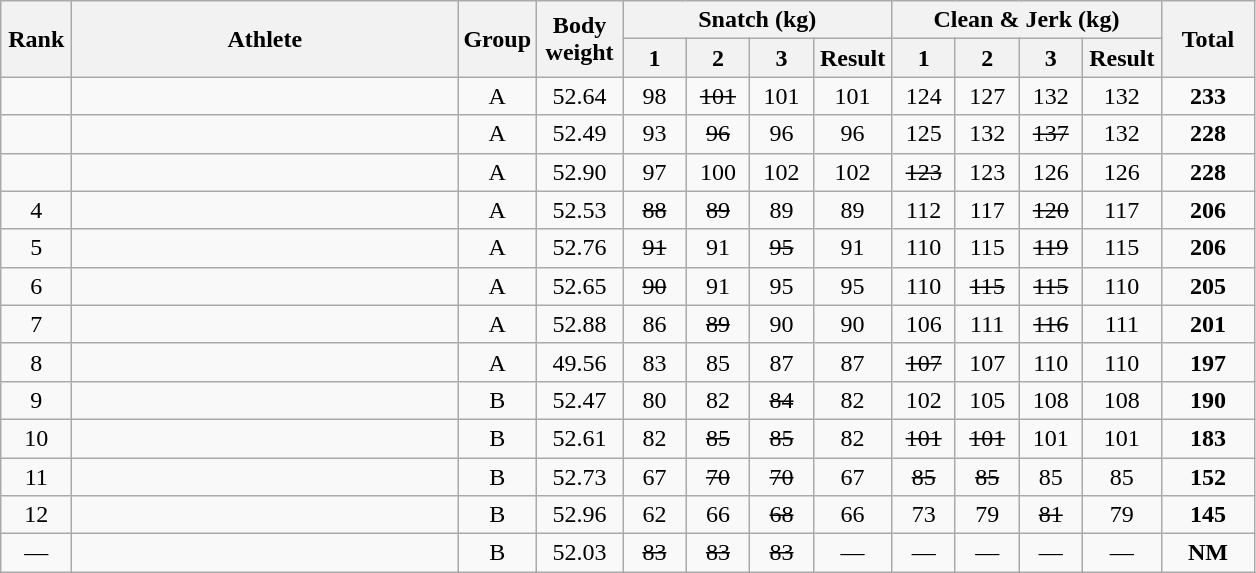<table class = "wikitable" style="text-align:center;">
<tr>
<th rowspan=2 width=40>Rank</th>
<th rowspan=2 width=250>Athlete</th>
<th rowspan=2 width=40>Group</th>
<th rowspan=2 width=50>Body weight</th>
<th colspan=4>Snatch (kg)</th>
<th colspan=4>Clean & Jerk (kg)</th>
<th rowspan=2 width=55>Total</th>
</tr>
<tr>
<th width=35>1</th>
<th width=35>2</th>
<th width=35>3</th>
<th width=45>Result</th>
<th width=35>1</th>
<th width=35>2</th>
<th width=35>3</th>
<th width=45>Result</th>
</tr>
<tr>
<td></td>
<td align=left></td>
<td>A</td>
<td>52.64</td>
<td>98</td>
<td><s>101</s></td>
<td>101</td>
<td>101</td>
<td>124</td>
<td>127</td>
<td>132</td>
<td>132</td>
<td><strong>233</strong></td>
</tr>
<tr>
<td></td>
<td align=left></td>
<td>A</td>
<td>52.49</td>
<td>93</td>
<td><s>96</s></td>
<td>96</td>
<td>96</td>
<td>125</td>
<td>132</td>
<td><s>137</s></td>
<td>132</td>
<td><strong>228</strong></td>
</tr>
<tr>
<td></td>
<td align=left></td>
<td>A</td>
<td>52.90</td>
<td>97</td>
<td>100</td>
<td>102</td>
<td>102</td>
<td><s>123</s></td>
<td>123</td>
<td>126</td>
<td>126</td>
<td><strong>228</strong></td>
</tr>
<tr>
<td>4</td>
<td align=left></td>
<td>A</td>
<td>52.53</td>
<td><s>88</s></td>
<td><s>89</s></td>
<td>89</td>
<td>89</td>
<td>112</td>
<td>117</td>
<td><s>120</s></td>
<td>117</td>
<td><strong>206</strong></td>
</tr>
<tr>
<td>5</td>
<td align=left></td>
<td>A</td>
<td>52.76</td>
<td><s>91</s></td>
<td>91</td>
<td><s>95</s></td>
<td>91</td>
<td>110</td>
<td>115</td>
<td><s>119</s></td>
<td>115</td>
<td><strong>206</strong></td>
</tr>
<tr>
<td>6</td>
<td align=left></td>
<td>A</td>
<td>52.65</td>
<td><s>90</s></td>
<td>91</td>
<td>95</td>
<td>95</td>
<td>110</td>
<td><s>115</s></td>
<td><s>115</s></td>
<td>110</td>
<td><strong>205</strong></td>
</tr>
<tr>
<td>7</td>
<td align=left></td>
<td>A</td>
<td>52.88</td>
<td>86</td>
<td><s>89</s></td>
<td>90</td>
<td>90</td>
<td>106</td>
<td>111</td>
<td><s>116</s></td>
<td>111</td>
<td><strong>201</strong></td>
</tr>
<tr>
<td>8</td>
<td align=left></td>
<td>A</td>
<td>49.56</td>
<td>83</td>
<td>85</td>
<td>87</td>
<td>87</td>
<td><s>107</s></td>
<td>107</td>
<td>110</td>
<td>110</td>
<td><strong>197</strong></td>
</tr>
<tr>
<td>9</td>
<td align=left></td>
<td>B</td>
<td>52.47</td>
<td>80</td>
<td>82</td>
<td><s>84</s></td>
<td>82</td>
<td>102</td>
<td>105</td>
<td>108</td>
<td>108</td>
<td><strong>190</strong></td>
</tr>
<tr>
<td>10</td>
<td align=left></td>
<td>B</td>
<td>52.61</td>
<td>82</td>
<td><s>85</s></td>
<td><s>85</s></td>
<td>82</td>
<td><s>101</s></td>
<td><s>101</s></td>
<td>101</td>
<td>101</td>
<td><strong>183</strong></td>
</tr>
<tr>
<td>11</td>
<td align=left></td>
<td>B</td>
<td>52.73</td>
<td>67</td>
<td><s>70</s></td>
<td><s>70</s></td>
<td>67</td>
<td><s>85</s></td>
<td><s>85</s></td>
<td>85</td>
<td>85</td>
<td><strong>152</strong></td>
</tr>
<tr>
<td>12</td>
<td align=left></td>
<td>B</td>
<td>52.96</td>
<td>62</td>
<td>66</td>
<td><s>68</s></td>
<td>66</td>
<td>73</td>
<td>79</td>
<td><s>81</s></td>
<td>79</td>
<td><strong>145</strong></td>
</tr>
<tr>
<td>—</td>
<td align=left></td>
<td>B</td>
<td>52.03</td>
<td><s>83</s></td>
<td><s>83</s></td>
<td><s>83</s></td>
<td>—</td>
<td>—</td>
<td>—</td>
<td>—</td>
<td>—</td>
<td><strong>NM</strong></td>
</tr>
</table>
